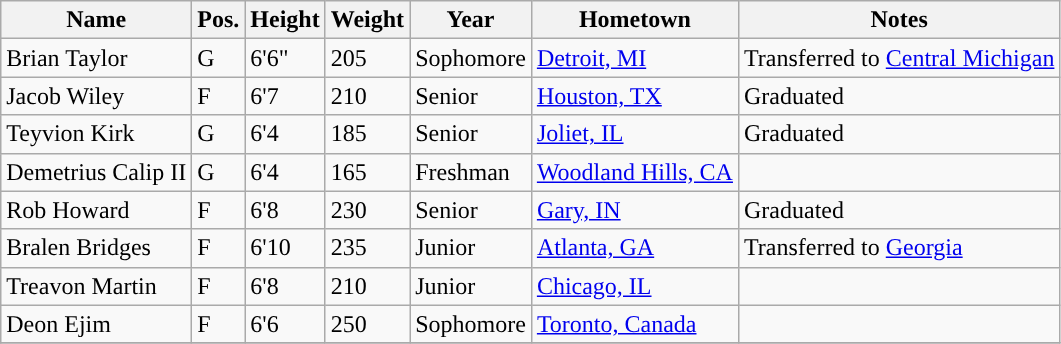<table class="wikitable sortable" border="1">
<tr align=center>
<th>Name</th>
<th>Pos.</th>
<th>Height</th>
<th>Weight</th>
<th>Year</th>
<th>Hometown</th>
<th>Notes</th>
</tr>
<tr>
<td>Brian Taylor</td>
<td>G</td>
<td>6'6"</td>
<td>205</td>
<td>Sophomore</td>
<td><a href='#'>Detroit, MI</a></td>
<td>Transferred to <a href='#'>Central Michigan</a></td>
</tr>
<tr>
<td>Jacob Wiley</td>
<td>F</td>
<td>6'7</td>
<td>210</td>
<td>Senior</td>
<td><a href='#'>Houston, TX</a></td>
<td>Graduated</td>
</tr>
<tr>
<td>Teyvion Kirk</td>
<td>G</td>
<td>6'4</td>
<td>185</td>
<td>Senior</td>
<td><a href='#'>Joliet, IL</a></td>
<td>Graduated</td>
</tr>
<tr>
<td>Demetrius Calip II</td>
<td>G</td>
<td>6'4</td>
<td>165</td>
<td>Freshman</td>
<td><a href='#'>Woodland Hills, CA</a></td>
<td></td>
</tr>
<tr>
<td>Rob Howard</td>
<td>F</td>
<td>6'8</td>
<td>230</td>
<td>Senior</td>
<td><a href='#'>Gary, IN</a></td>
<td>Graduated</td>
</tr>
<tr>
<td>Bralen Bridges</td>
<td>F</td>
<td>6'10</td>
<td>235</td>
<td>Junior</td>
<td><a href='#'>Atlanta, GA</a></td>
<td>Transferred to <a href='#'>Georgia</a></td>
</tr>
<tr>
<td>Treavon Martin</td>
<td>F</td>
<td>6'8</td>
<td>210</td>
<td>Junior</td>
<td><a href='#'>Chicago, IL</a></td>
<td></td>
</tr>
<tr>
<td>Deon Ejim</td>
<td>F</td>
<td>6'6</td>
<td>250</td>
<td>Sophomore</td>
<td><a href='#'>Toronto, Canada</a></td>
<td></td>
</tr>
<tr>
</tr>
</table>
